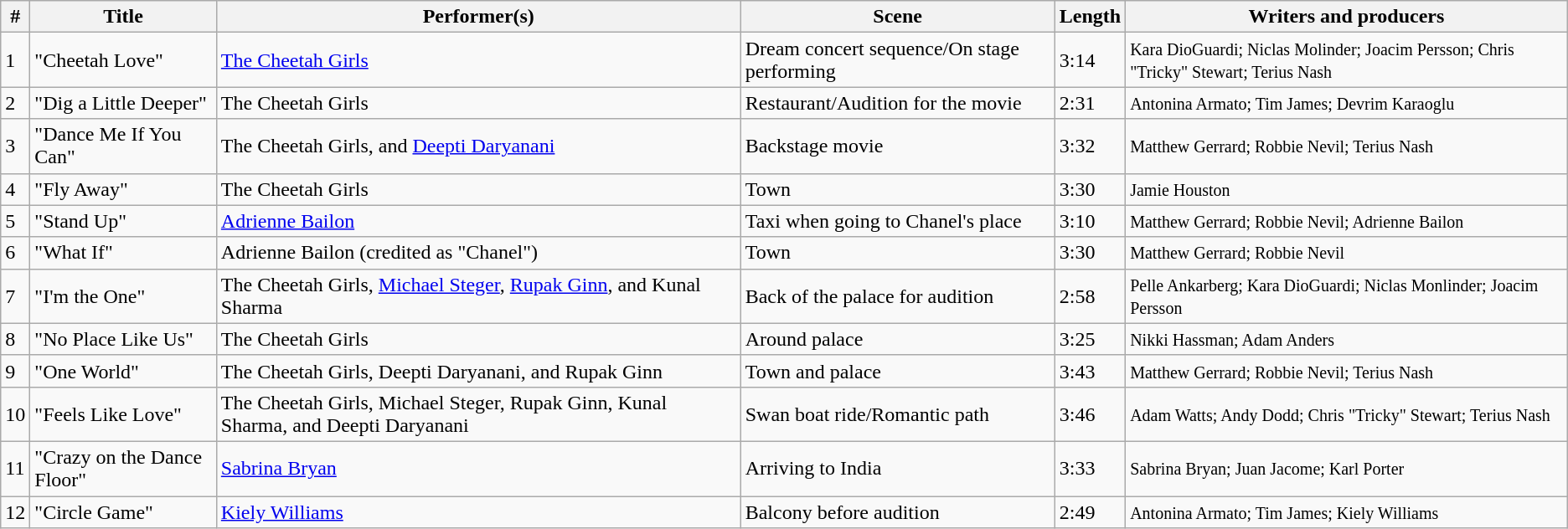<table class="wikitable" style="font-size: 100%">
<tr>
<th>#</th>
<th>Title</th>
<th>Performer(s)</th>
<th>Scene</th>
<th>Length</th>
<th>Writers and producers</th>
</tr>
<tr>
<td>1</td>
<td>"Cheetah Love"</td>
<td><a href='#'>The Cheetah Girls</a></td>
<td>Dream concert sequence/On stage performing</td>
<td>3:14</td>
<td><small>Kara DioGuardi; Niclas Molinder; Joacim Persson; Chris "Tricky" Stewart; Terius Nash </small></td>
</tr>
<tr>
<td>2</td>
<td>"Dig a Little Deeper"</td>
<td>The Cheetah Girls</td>
<td>Restaurant/Audition for the movie</td>
<td>2:31</td>
<td><small>Antonina Armato; Tim James; Devrim Karaoglu</small></td>
</tr>
<tr>
<td>3</td>
<td>"Dance Me If You Can"</td>
<td>The Cheetah Girls, and <a href='#'>Deepti Daryanani</a></td>
<td>Backstage movie</td>
<td>3:32</td>
<td><small>Matthew Gerrard; Robbie Nevil; Terius Nash</small></td>
</tr>
<tr>
<td>4</td>
<td>"Fly Away"</td>
<td>The Cheetah Girls</td>
<td>Town</td>
<td>3:30</td>
<td><small>Jamie Houston </small></td>
</tr>
<tr>
<td>5</td>
<td>"Stand Up"</td>
<td><a href='#'>Adrienne Bailon</a></td>
<td>Taxi when going to Chanel's place</td>
<td>3:10</td>
<td><small>Matthew Gerrard; Robbie Nevil; Adrienne Bailon </small></td>
</tr>
<tr>
<td>6</td>
<td>"What If"</td>
<td>Adrienne Bailon (credited as "Chanel")</td>
<td>Town</td>
<td>3:30</td>
<td><small>Matthew Gerrard; Robbie Nevil </small></td>
</tr>
<tr>
<td>7</td>
<td>"I'm the One"</td>
<td>The Cheetah Girls,  <a href='#'>Michael Steger</a>, <a href='#'>Rupak Ginn</a>, and Kunal Sharma</td>
<td>Back of the palace for audition</td>
<td>2:58</td>
<td><small>Pelle Ankarberg; Kara DioGuardi; Niclas Monlinder; Joacim Persson </small></td>
</tr>
<tr>
<td>8</td>
<td>"No Place Like Us"</td>
<td>The Cheetah Girls</td>
<td>Around palace</td>
<td>3:25</td>
<td><small>Nikki Hassman; Adam Anders  </small></td>
</tr>
<tr>
<td>9</td>
<td>"One World"</td>
<td>The Cheetah Girls, Deepti Daryanani, and Rupak Ginn</td>
<td>Town and palace</td>
<td>3:43</td>
<td><small>Matthew Gerrard; Robbie Nevil; Terius Nash</small></td>
</tr>
<tr>
<td>10</td>
<td>"Feels Like Love"</td>
<td>The Cheetah Girls, Michael Steger, Rupak Ginn, Kunal Sharma, and Deepti Daryanani</td>
<td>Swan boat ride/Romantic path</td>
<td>3:46</td>
<td><small>Adam Watts; Andy Dodd; Chris "Tricky" Stewart; Terius Nash </small></td>
</tr>
<tr>
<td>11</td>
<td>"Crazy on the Dance Floor"</td>
<td><a href='#'>Sabrina Bryan</a></td>
<td>Arriving to India</td>
<td>3:33</td>
<td><small>Sabrina Bryan; Juan Jacome; Karl Porter </small></td>
</tr>
<tr>
<td>12</td>
<td>"Circle Game"</td>
<td><a href='#'>Kiely Williams</a></td>
<td>Balcony before audition</td>
<td>2:49</td>
<td><small>Antonina Armato; Tim James; Kiely Williams </small></td>
</tr>
</table>
